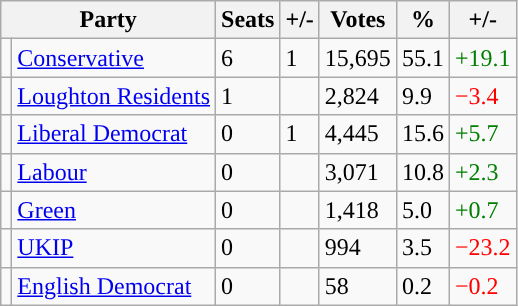<table class="wikitable sortable">
<tr>
<th colspan="2">Party</th>
<th>Seats</th>
<th>+/-</th>
<th>Votes</th>
<th>%</th>
<th>+/-</th>
</tr>
<tr>
<td style="background-color: "></td>
<td><a href='#'>Conservative</a></td>
<td>6</td>
<td> 1</td>
<td>15,695</td>
<td>55.1</td>
<td style="color:green">+19.1</td>
</tr>
<tr>
<td style="background-color: "></td>
<td><a href='#'>Loughton Residents</a></td>
<td>1</td>
<td></td>
<td>2,824</td>
<td>9.9</td>
<td style="color:red">−3.4</td>
</tr>
<tr>
<td style="background-color: "></td>
<td><a href='#'>Liberal Democrat</a></td>
<td>0</td>
<td> 1</td>
<td>4,445</td>
<td>15.6</td>
<td style="color:green">+5.7</td>
</tr>
<tr>
<td style="background-color: "></td>
<td><a href='#'>Labour</a></td>
<td>0</td>
<td></td>
<td>3,071</td>
<td>10.8</td>
<td style="color:green">+2.3</td>
</tr>
<tr>
<td style="background-color: "></td>
<td><a href='#'>Green</a></td>
<td>0</td>
<td></td>
<td>1,418</td>
<td>5.0</td>
<td style="color:green">+0.7</td>
</tr>
<tr>
<td style="background-color: "></td>
<td><a href='#'>UKIP</a></td>
<td>0</td>
<td></td>
<td>994</td>
<td>3.5</td>
<td style="color:red">−23.2</td>
</tr>
<tr>
<td style="background-color: "></td>
<td><a href='#'>English Democrat</a></td>
<td>0</td>
<td></td>
<td>58</td>
<td>0.2</td>
<td style="color:red">−0.2</td>
</tr>
</table>
